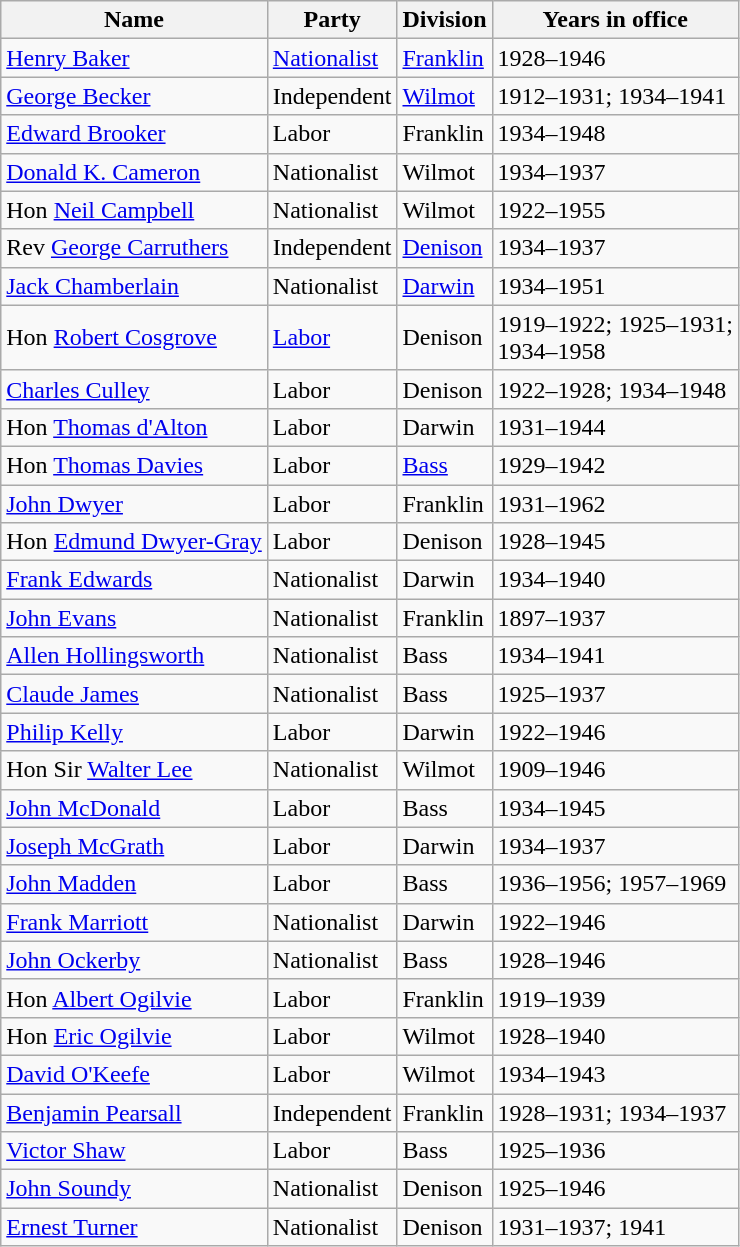<table class="wikitable sortable">
<tr>
<th><strong>Name</strong></th>
<th><strong>Party</strong></th>
<th><strong>Division</strong></th>
<th><strong>Years in office</strong></th>
</tr>
<tr>
<td><a href='#'>Henry Baker</a></td>
<td><a href='#'>Nationalist</a></td>
<td><a href='#'>Franklin</a></td>
<td>1928–1946</td>
</tr>
<tr>
<td><a href='#'>George Becker</a></td>
<td>Independent</td>
<td><a href='#'>Wilmot</a></td>
<td>1912–1931; 1934–1941</td>
</tr>
<tr>
<td><a href='#'>Edward Brooker</a></td>
<td>Labor</td>
<td>Franklin</td>
<td>1934–1948</td>
</tr>
<tr>
<td><a href='#'>Donald K. Cameron</a></td>
<td>Nationalist</td>
<td>Wilmot</td>
<td>1934–1937</td>
</tr>
<tr>
<td>Hon <a href='#'>Neil Campbell</a></td>
<td>Nationalist</td>
<td>Wilmot</td>
<td>1922–1955</td>
</tr>
<tr>
<td>Rev <a href='#'>George Carruthers</a></td>
<td>Independent</td>
<td><a href='#'>Denison</a></td>
<td>1934–1937</td>
</tr>
<tr>
<td><a href='#'>Jack Chamberlain</a></td>
<td>Nationalist</td>
<td><a href='#'>Darwin</a></td>
<td>1934–1951</td>
</tr>
<tr>
<td>Hon <a href='#'>Robert Cosgrove</a></td>
<td><a href='#'>Labor</a></td>
<td>Denison</td>
<td>1919–1922; 1925–1931;<br>1934–1958</td>
</tr>
<tr>
<td><a href='#'>Charles Culley</a></td>
<td>Labor</td>
<td>Denison</td>
<td>1922–1928; 1934–1948</td>
</tr>
<tr>
<td>Hon <a href='#'>Thomas d'Alton</a></td>
<td>Labor</td>
<td>Darwin</td>
<td>1931–1944</td>
</tr>
<tr>
<td>Hon <a href='#'>Thomas Davies</a></td>
<td>Labor</td>
<td><a href='#'>Bass</a></td>
<td>1929–1942</td>
</tr>
<tr>
<td><a href='#'>John Dwyer</a></td>
<td>Labor</td>
<td>Franklin</td>
<td>1931–1962</td>
</tr>
<tr>
<td>Hon <a href='#'>Edmund Dwyer-Gray</a></td>
<td>Labor</td>
<td>Denison</td>
<td>1928–1945</td>
</tr>
<tr>
<td><a href='#'>Frank Edwards</a></td>
<td>Nationalist</td>
<td>Darwin</td>
<td>1934–1940</td>
</tr>
<tr>
<td><a href='#'>John Evans</a></td>
<td>Nationalist</td>
<td>Franklin</td>
<td>1897–1937</td>
</tr>
<tr>
<td><a href='#'>Allen Hollingsworth</a></td>
<td>Nationalist</td>
<td>Bass</td>
<td>1934–1941</td>
</tr>
<tr>
<td><a href='#'>Claude James</a></td>
<td>Nationalist</td>
<td>Bass</td>
<td>1925–1937</td>
</tr>
<tr>
<td><a href='#'>Philip Kelly</a></td>
<td>Labor</td>
<td>Darwin</td>
<td>1922–1946</td>
</tr>
<tr>
<td>Hon Sir <a href='#'>Walter Lee</a></td>
<td>Nationalist</td>
<td>Wilmot</td>
<td>1909–1946</td>
</tr>
<tr>
<td><a href='#'>John McDonald</a></td>
<td>Labor</td>
<td>Bass</td>
<td>1934–1945</td>
</tr>
<tr>
<td><a href='#'>Joseph McGrath</a></td>
<td>Labor</td>
<td>Darwin</td>
<td>1934–1937</td>
</tr>
<tr>
<td><a href='#'>John Madden</a></td>
<td>Labor</td>
<td>Bass</td>
<td>1936–1956; 1957–1969</td>
</tr>
<tr>
<td><a href='#'>Frank Marriott</a></td>
<td>Nationalist</td>
<td>Darwin</td>
<td>1922–1946</td>
</tr>
<tr>
<td><a href='#'>John Ockerby</a></td>
<td>Nationalist</td>
<td>Bass</td>
<td>1928–1946</td>
</tr>
<tr>
<td>Hon <a href='#'>Albert Ogilvie</a></td>
<td>Labor</td>
<td>Franklin</td>
<td>1919–1939</td>
</tr>
<tr>
<td>Hon <a href='#'>Eric Ogilvie</a></td>
<td>Labor</td>
<td>Wilmot</td>
<td>1928–1940</td>
</tr>
<tr>
<td><a href='#'>David O'Keefe</a></td>
<td>Labor</td>
<td>Wilmot</td>
<td>1934–1943</td>
</tr>
<tr>
<td><a href='#'>Benjamin Pearsall</a></td>
<td>Independent</td>
<td>Franklin</td>
<td>1928–1931; 1934–1937</td>
</tr>
<tr>
<td><a href='#'>Victor Shaw</a></td>
<td>Labor</td>
<td>Bass</td>
<td>1925–1936</td>
</tr>
<tr>
<td><a href='#'>John Soundy</a></td>
<td>Nationalist</td>
<td>Denison</td>
<td>1925–1946</td>
</tr>
<tr>
<td><a href='#'>Ernest Turner</a></td>
<td>Nationalist</td>
<td>Denison</td>
<td>1931–1937; 1941</td>
</tr>
</table>
